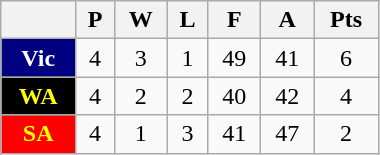<table class=wikitable style="width:20%;12%;12%;12%;12%;12%;20%">
<tr>
<th></th>
<th>P</th>
<th>W</th>
<th>L</th>
<th>F</th>
<th>A</th>
<th>Pts</th>
</tr>
<tr>
<th style="background:navy; color:white">Vic</th>
<td align=center>4</td>
<td align=center>3</td>
<td align=center>1</td>
<td align=center>49</td>
<td align=center>41</td>
<td align=center>6</td>
</tr>
<tr>
<th style="background:black; color:yellow">WA</th>
<td align=center>4</td>
<td align=center>2</td>
<td align=center>2</td>
<td align=center>40</td>
<td align=center>42</td>
<td align=center>4</td>
</tr>
<tr>
<th style="background:red; color:yellow">SA</th>
<td align=center>4</td>
<td align=center>1</td>
<td align=center>3</td>
<td align=center>41</td>
<td align=center>47</td>
<td align=center>2</td>
</tr>
</table>
